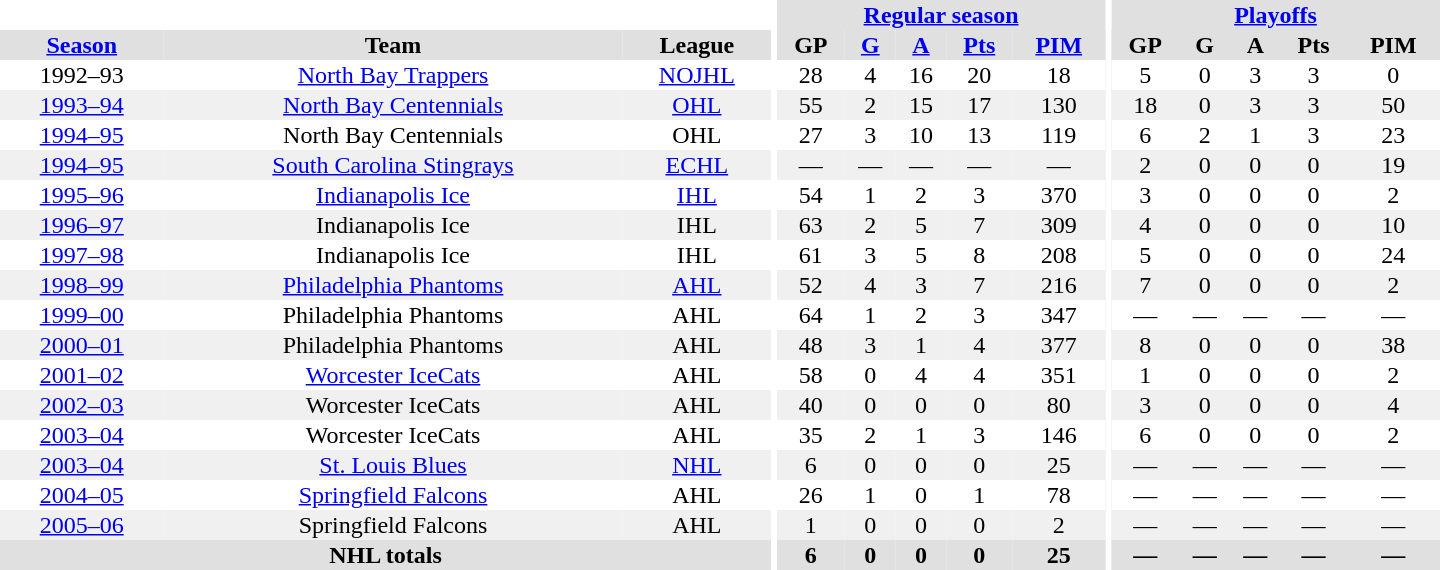<table border="0" cellpadding="1" cellspacing="0" style="text-align:center; width:60em">
<tr bgcolor="#e0e0e0">
<th colspan="3" bgcolor="#ffffff"></th>
<th rowspan="98" bgcolor="#ffffff"></th>
<th colspan="5"><a href='#'>Regular season</a></th>
<th rowspan="98" bgcolor="#ffffff"></th>
<th colspan="5"><a href='#'>Playoffs</a></th>
</tr>
<tr bgcolor="#e0e0e0">
<th><a href='#'>Season</a></th>
<th>Team</th>
<th>League</th>
<th>GP</th>
<th><a href='#'>G</a></th>
<th><a href='#'>A</a></th>
<th><a href='#'>Pts</a></th>
<th><a href='#'>PIM</a></th>
<th>GP</th>
<th>G</th>
<th>A</th>
<th>Pts</th>
<th>PIM</th>
</tr>
<tr>
<td>1992–93</td>
<td><a href='#'>North Bay Trappers</a></td>
<td><a href='#'>NOJHL</a></td>
<td>28</td>
<td>4</td>
<td>16</td>
<td>20</td>
<td>18</td>
<td>5</td>
<td>0</td>
<td>3</td>
<td>3</td>
<td>0</td>
</tr>
<tr bgcolor="#f0f0f0">
<td><a href='#'>1993–94</a></td>
<td><a href='#'>North Bay Centennials</a></td>
<td><a href='#'>OHL</a></td>
<td>55</td>
<td>2</td>
<td>15</td>
<td>17</td>
<td>130</td>
<td>18</td>
<td>0</td>
<td>3</td>
<td>3</td>
<td>50</td>
</tr>
<tr>
<td><a href='#'>1994–95</a></td>
<td>North Bay Centennials</td>
<td>OHL</td>
<td>27</td>
<td>3</td>
<td>10</td>
<td>13</td>
<td>119</td>
<td>6</td>
<td>2</td>
<td>1</td>
<td>3</td>
<td>23</td>
</tr>
<tr bgcolor="#f0f0f0">
<td><a href='#'>1994–95</a></td>
<td><a href='#'>South Carolina Stingrays</a></td>
<td><a href='#'>ECHL</a></td>
<td>—</td>
<td>—</td>
<td>—</td>
<td>—</td>
<td>—</td>
<td>2</td>
<td>0</td>
<td>0</td>
<td>0</td>
<td>19</td>
</tr>
<tr>
<td><a href='#'>1995–96</a></td>
<td><a href='#'>Indianapolis Ice</a></td>
<td><a href='#'>IHL</a></td>
<td>54</td>
<td>1</td>
<td>2</td>
<td>3</td>
<td>370</td>
<td>3</td>
<td>0</td>
<td>0</td>
<td>0</td>
<td>2</td>
</tr>
<tr bgcolor="#f0f0f0">
<td><a href='#'>1996–97</a></td>
<td>Indianapolis Ice</td>
<td>IHL</td>
<td>63</td>
<td>2</td>
<td>5</td>
<td>7</td>
<td>309</td>
<td>4</td>
<td>0</td>
<td>0</td>
<td>0</td>
<td>10</td>
</tr>
<tr>
<td><a href='#'>1997–98</a></td>
<td>Indianapolis Ice</td>
<td>IHL</td>
<td>61</td>
<td>3</td>
<td>5</td>
<td>8</td>
<td>208</td>
<td>5</td>
<td>0</td>
<td>0</td>
<td>0</td>
<td>24</td>
</tr>
<tr bgcolor="#f0f0f0">
<td><a href='#'>1998–99</a></td>
<td><a href='#'>Philadelphia Phantoms</a></td>
<td><a href='#'>AHL</a></td>
<td>52</td>
<td>4</td>
<td>3</td>
<td>7</td>
<td>216</td>
<td>7</td>
<td>0</td>
<td>0</td>
<td>0</td>
<td>2</td>
</tr>
<tr>
<td><a href='#'>1999–00</a></td>
<td>Philadelphia Phantoms</td>
<td>AHL</td>
<td>64</td>
<td>1</td>
<td>2</td>
<td>3</td>
<td>347</td>
<td>—</td>
<td>—</td>
<td>—</td>
<td>—</td>
<td>—</td>
</tr>
<tr bgcolor="#f0f0f0">
<td><a href='#'>2000–01</a></td>
<td>Philadelphia Phantoms</td>
<td>AHL</td>
<td>48</td>
<td>3</td>
<td>1</td>
<td>4</td>
<td>377</td>
<td>8</td>
<td>0</td>
<td>0</td>
<td>0</td>
<td>38</td>
</tr>
<tr>
<td><a href='#'>2001–02</a></td>
<td><a href='#'>Worcester IceCats</a></td>
<td>AHL</td>
<td>58</td>
<td>0</td>
<td>4</td>
<td>4</td>
<td>351</td>
<td>1</td>
<td>0</td>
<td>0</td>
<td>0</td>
<td>2</td>
</tr>
<tr bgcolor="#f0f0f0">
<td><a href='#'>2002–03</a></td>
<td>Worcester IceCats</td>
<td>AHL</td>
<td>40</td>
<td>0</td>
<td>0</td>
<td>0</td>
<td>80</td>
<td>3</td>
<td>0</td>
<td>0</td>
<td>0</td>
<td>4</td>
</tr>
<tr>
<td><a href='#'>2003–04</a></td>
<td>Worcester IceCats</td>
<td>AHL</td>
<td>35</td>
<td>2</td>
<td>1</td>
<td>3</td>
<td>146</td>
<td>6</td>
<td>0</td>
<td>0</td>
<td>0</td>
<td>2</td>
</tr>
<tr bgcolor="#f0f0f0">
<td><a href='#'>2003–04</a></td>
<td><a href='#'>St. Louis Blues</a></td>
<td><a href='#'>NHL</a></td>
<td>6</td>
<td>0</td>
<td>0</td>
<td>0</td>
<td>25</td>
<td>—</td>
<td>—</td>
<td>—</td>
<td>—</td>
<td>—</td>
</tr>
<tr>
<td><a href='#'>2004–05</a></td>
<td><a href='#'>Springfield Falcons</a></td>
<td>AHL</td>
<td>26</td>
<td>1</td>
<td>0</td>
<td>1</td>
<td>78</td>
<td>—</td>
<td>—</td>
<td>—</td>
<td>—</td>
<td>—</td>
</tr>
<tr bgcolor="#f0f0f0">
<td><a href='#'>2005–06</a></td>
<td>Springfield Falcons</td>
<td>AHL</td>
<td>1</td>
<td>0</td>
<td>0</td>
<td>0</td>
<td>2</td>
<td>—</td>
<td>—</td>
<td>—</td>
<td>—</td>
<td>—</td>
</tr>
<tr bgcolor="#e0e0e0">
<th colspan="3">NHL totals</th>
<th>6</th>
<th>0</th>
<th>0</th>
<th>0</th>
<th>25</th>
<th>—</th>
<th>—</th>
<th>—</th>
<th>—</th>
<th>—</th>
</tr>
</table>
